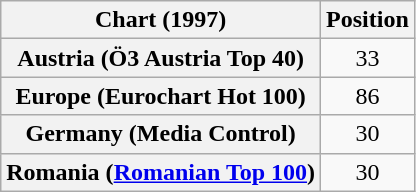<table class="wikitable sortable plainrowheaders" style="text-align:center">
<tr>
<th scope="col">Chart (1997)</th>
<th scope="col">Position</th>
</tr>
<tr>
<th scope="row">Austria (Ö3 Austria Top 40)</th>
<td>33</td>
</tr>
<tr>
<th scope="row">Europe (Eurochart Hot 100)</th>
<td>86</td>
</tr>
<tr>
<th scope="row">Germany (Media Control)</th>
<td>30</td>
</tr>
<tr>
<th scope="row">Romania (<a href='#'>Romanian Top 100</a>)</th>
<td>30</td>
</tr>
</table>
